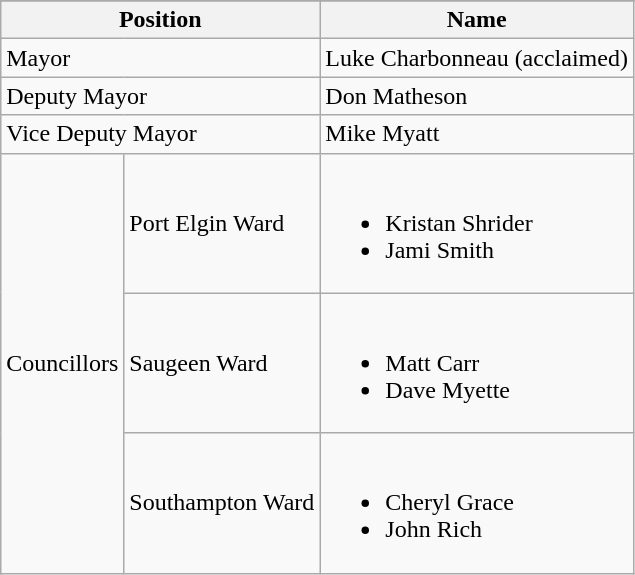<table class = "wikitable">
<tr>
</tr>
<tr>
<th colspan="2">Position</th>
<th>Name</th>
</tr>
<tr>
<td colspan="2">Mayor</td>
<td>Luke Charbonneau (acclaimed)</td>
</tr>
<tr>
<td colspan="2">Deputy Mayor</td>
<td>Don Matheson</td>
</tr>
<tr>
<td colspan="2">Vice Deputy Mayor</td>
<td>Mike Myatt</td>
</tr>
<tr>
<td rowspan="3">Councillors</td>
<td>Port Elgin Ward</td>
<td><br><ul><li>Kristan Shrider</li><li>Jami Smith</li></ul></td>
</tr>
<tr>
<td>Saugeen Ward</td>
<td><br><ul><li>Matt Carr</li><li>Dave Myette</li></ul></td>
</tr>
<tr>
<td>Southampton Ward</td>
<td><br><ul><li>Cheryl Grace</li><li>John Rich</li></ul></td>
</tr>
</table>
